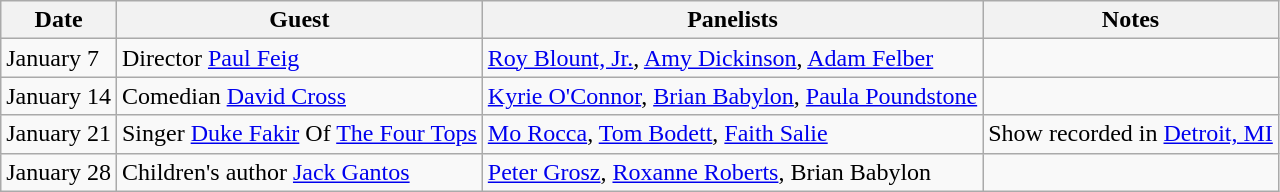<table class="wikitable">
<tr>
<th>Date</th>
<th>Guest</th>
<th>Panelists</th>
<th>Notes</th>
</tr>
<tr>
<td>January 7</td>
<td>Director <a href='#'>Paul Feig</a></td>
<td><a href='#'>Roy Blount, Jr.</a>, <a href='#'>Amy Dickinson</a>, <a href='#'>Adam Felber</a></td>
<td></td>
</tr>
<tr>
<td>January 14</td>
<td>Comedian <a href='#'>David Cross</a></td>
<td><a href='#'>Kyrie O'Connor</a>, <a href='#'>Brian Babylon</a>, <a href='#'>Paula Poundstone</a></td>
<td></td>
</tr>
<tr>
<td>January 21</td>
<td>Singer <a href='#'>Duke Fakir</a> Of <a href='#'>The Four Tops</a></td>
<td><a href='#'>Mo Rocca</a>, <a href='#'>Tom Bodett</a>, <a href='#'>Faith Salie</a></td>
<td>Show recorded in <a href='#'>Detroit, MI</a></td>
</tr>
<tr>
<td>January 28</td>
<td>Children's author <a href='#'>Jack Gantos</a></td>
<td><a href='#'>Peter Grosz</a>, <a href='#'>Roxanne Roberts</a>, Brian Babylon</td>
<td></td>
</tr>
</table>
